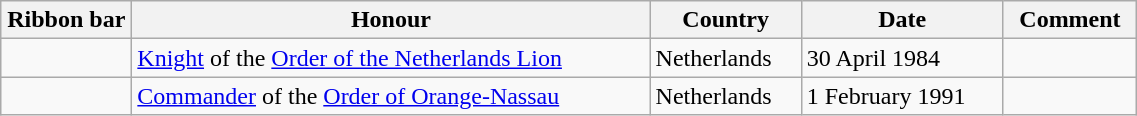<table class="wikitable" style="width:60%;">
<tr>
<th style="width:80px;">Ribbon bar</th>
<th>Honour</th>
<th>Country</th>
<th>Date</th>
<th>Comment</th>
</tr>
<tr>
<td></td>
<td><a href='#'>Knight</a> of the <a href='#'>Order of the Netherlands Lion</a></td>
<td>Netherlands</td>
<td>30 April 1984</td>
<td></td>
</tr>
<tr>
<td></td>
<td><a href='#'>Commander</a> of the <a href='#'>Order of Orange-Nassau</a></td>
<td>Netherlands</td>
<td>1 February 1991</td>
<td></td>
</tr>
</table>
